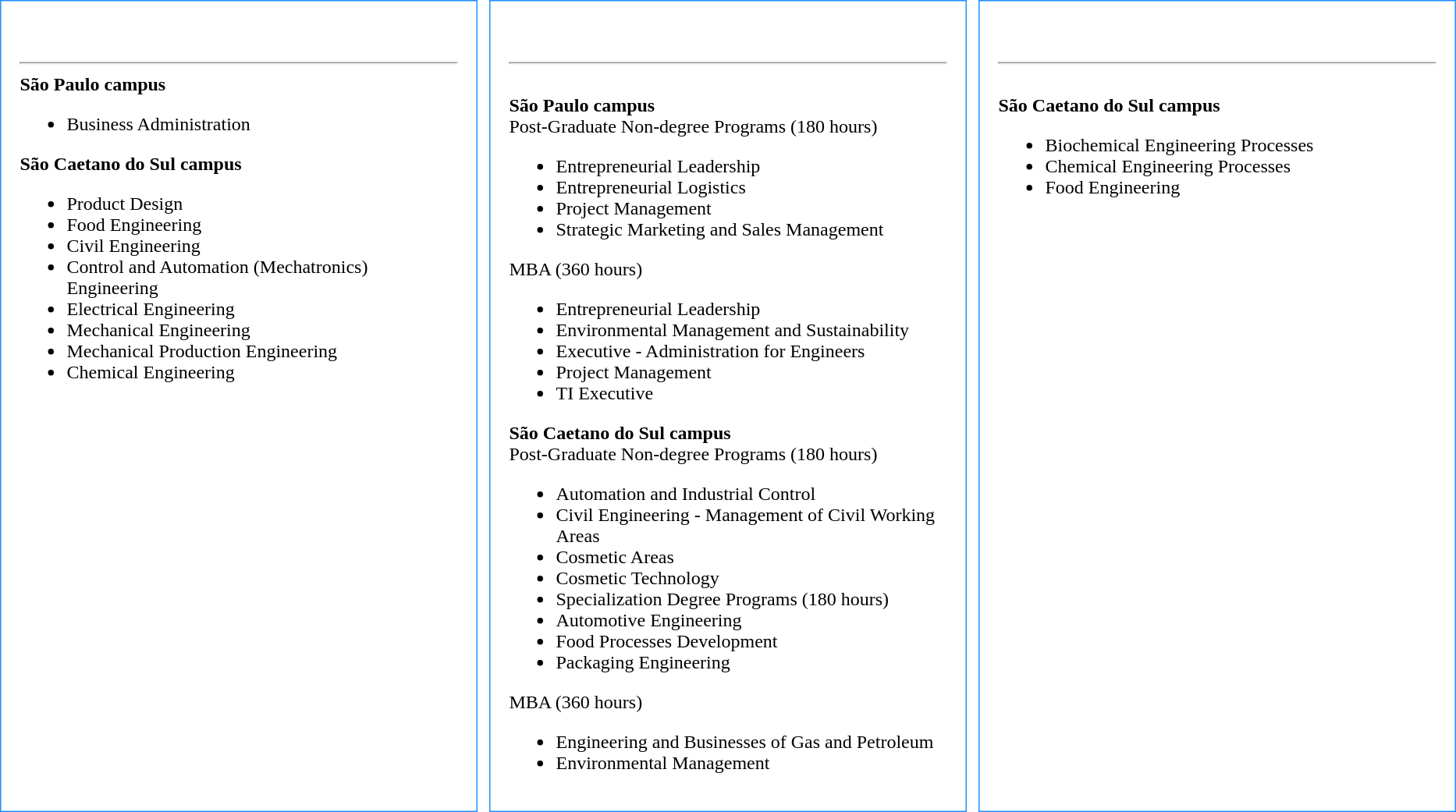<table cellspacing=10 style="margin:1em auto;">
<tr valign="top">
<td width="33%" style="border:1px solid #1E90FF;padding:1em;padding-top:0.5em;"><br><br><hr>
<strong>São Paulo campus</strong><ul><li>Business Administration</li></ul><strong>São Caetano do Sul campus</strong><ul><li>Product Design</li><li>Food Engineering</li><li>Civil Engineering</li><li>Control and Automation (Mechatronics) Engineering</li><li>Electrical Engineering</li><li>Mechanical Engineering</li><li>Mechanical Production Engineering</li><li>Chemical Engineering</li></ul></td>
<td width="33%" style="border:1px solid #1E90FF;padding:1em;padding-top:0.5em;"><br><br><hr><br><strong>São Paulo campus</strong><br>Post-Graduate Non-degree Programs (180 hours)<ul><li>Entrepreneurial Leadership</li><li>Entrepreneurial Logistics</li><li>Project Management</li><li>Strategic Marketing and Sales Management</li></ul>MBA (360 hours)<ul><li>Entrepreneurial Leadership</li><li>Environmental Management and Sustainability</li><li>Executive - Administration for Engineers</li><li>Project Management</li><li>TI Executive</li></ul><strong>São Caetano do Sul campus</strong><br>Post-Graduate Non-degree Programs (180 hours)<ul><li>Automation and Industrial Control</li><li>Civil Engineering - Management of Civil Working Areas</li><li>Cosmetic Areas</li><li>Cosmetic Technology</li><li>Specialization Degree Programs (180 hours)</li><li>Automotive Engineering</li><li>Food Processes Development</li><li>Packaging Engineering</li></ul>MBA (360 hours)<ul><li>Engineering and Businesses of Gas and Petroleum</li><li>Environmental Management</li></ul></td>
<td width="33%" style="border:1px solid #1E90FF;padding:1em;padding-top:0.5em;"><br><br><hr><br><strong>São Caetano do Sul campus</strong><ul><li>Biochemical Engineering Processes</li><li>Chemical Engineering Processes</li><li>Food Engineering</li></ul></td>
</tr>
</table>
